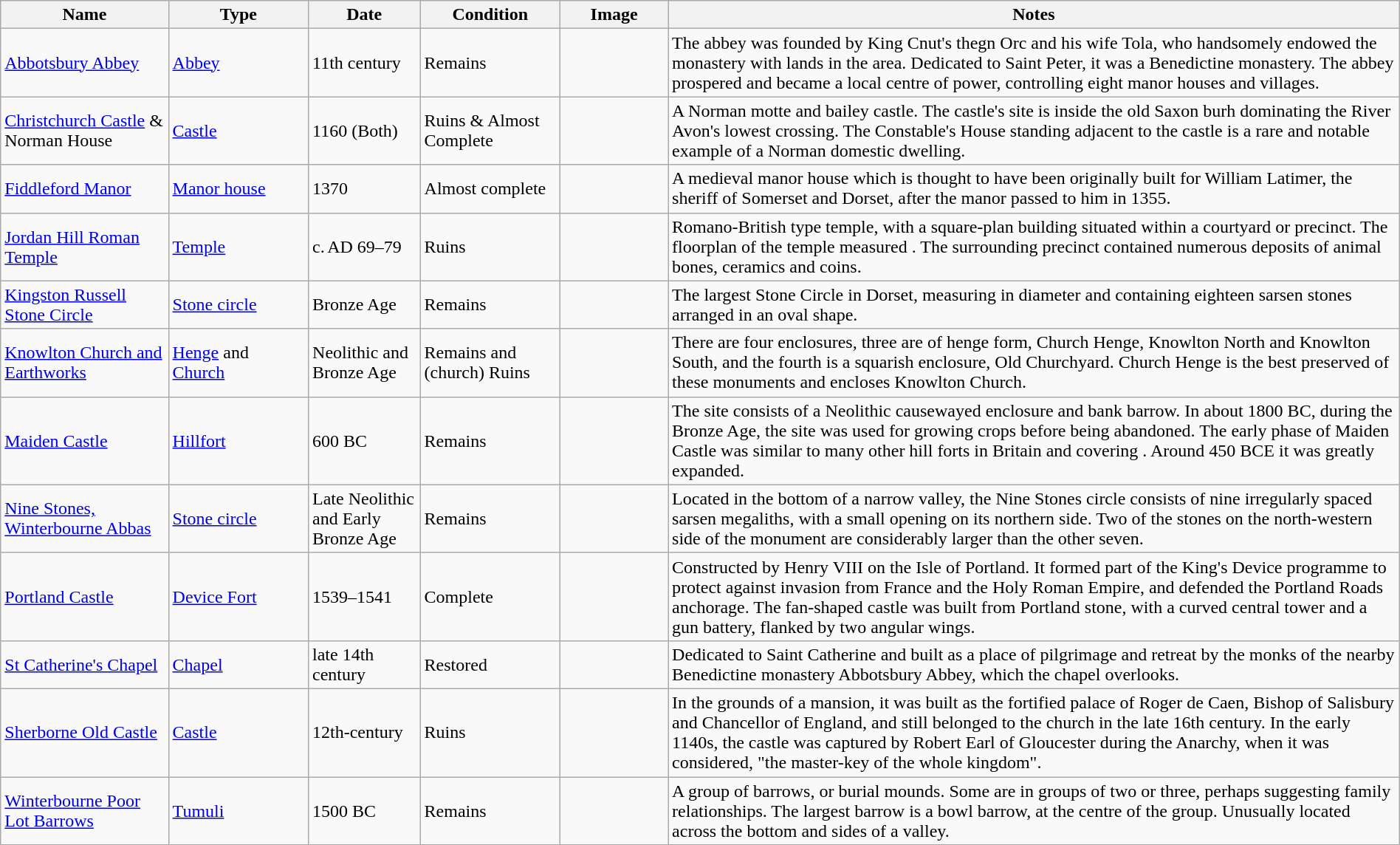<table class="wikitable sortable" width="100%">
<tr>
<th width="12%">Name</th>
<th width="10%">Type</th>
<th width="8%">Date</th>
<th width="10%">Condition</th>
<th class="unsortable" width="90px">Image</th>
<th class="unsortable">Notes</th>
</tr>
<tr>
<td><a href='#'>Abbotsbury Abbey</a></td>
<td><a href='#'>Abbey</a></td>
<td>11th century</td>
<td>Remains</td>
<td></td>
<td>The abbey was founded by King Cnut's thegn Orc and his wife Tola, who handsomely endowed the monastery with lands in the area. Dedicated to Saint Peter, it was a Benedictine monastery. The abbey prospered and became a local centre of power, controlling eight manor houses and villages.</td>
</tr>
<tr>
<td><a href='#'>Christchurch Castle</a> & Norman House</td>
<td><a href='#'>Castle</a></td>
<td>1160 (Both)</td>
<td>Ruins & Almost Complete</td>
<td></td>
<td>A Norman motte and bailey castle. The castle's site is inside the old Saxon burh dominating the River Avon's lowest crossing. The Constable's House standing adjacent to the castle is a rare and notable example of a Norman domestic dwelling.</td>
</tr>
<tr>
<td><a href='#'>Fiddleford Manor</a></td>
<td><a href='#'>Manor house</a></td>
<td>1370</td>
<td>Almost complete</td>
<td></td>
<td>A medieval manor house which is thought to have been originally built for William Latimer, the sheriff of Somerset and Dorset, after the manor passed to him in 1355.</td>
</tr>
<tr>
<td><a href='#'>Jordan Hill Roman Temple</a></td>
<td><a href='#'>Temple</a></td>
<td>c. AD 69–79</td>
<td>Ruins</td>
<td></td>
<td>Romano-British type temple, with a square-plan building situated within a courtyard or precinct. The floorplan of the temple measured . The surrounding precinct contained numerous deposits of animal bones, ceramics and coins.</td>
</tr>
<tr>
<td><a href='#'>Kingston Russell Stone Circle</a></td>
<td><a href='#'>Stone circle</a></td>
<td>Bronze Age</td>
<td>Remains</td>
<td></td>
<td>The largest Stone Circle in Dorset, measuring  in diameter and containing eighteen sarsen stones arranged in an oval shape.</td>
</tr>
<tr>
<td><a href='#'>Knowlton Church and Earthworks</a></td>
<td><a href='#'>Henge</a> and <a href='#'>Church</a></td>
<td>Neolithic and Bronze Age</td>
<td>Remains and (church) Ruins</td>
<td></td>
<td>There are four enclosures, three are of henge form, Church Henge, Knowlton North and Knowlton South, and the fourth is a squarish enclosure, Old Churchyard. Church Henge is the best preserved of these monuments and encloses Knowlton Church.</td>
</tr>
<tr>
<td><a href='#'>Maiden Castle</a></td>
<td><a href='#'>Hillfort</a></td>
<td>600 BC</td>
<td>Remains</td>
<td></td>
<td>The site consists of a Neolithic causewayed enclosure and bank barrow. In about 1800 BC, during the Bronze Age, the site was used for growing crops before being abandoned. The early phase of Maiden Castle was similar to many other hill forts in Britain and covering . Around 450 BCE it was greatly expanded.</td>
</tr>
<tr>
<td><a href='#'>Nine Stones, Winterbourne Abbas</a></td>
<td><a href='#'>Stone circle</a></td>
<td>Late Neolithic and Early Bronze Age</td>
<td>Remains</td>
<td></td>
<td>Located in the bottom of a narrow valley, the Nine Stones circle consists of nine irregularly spaced sarsen megaliths, with a small opening on its northern side. Two of the stones on the north-western side of the monument are considerably larger than the other seven.</td>
</tr>
<tr>
<td><a href='#'>Portland Castle</a></td>
<td><a href='#'>Device Fort</a></td>
<td>1539–1541</td>
<td>Complete</td>
<td></td>
<td>Constructed by Henry VIII on the Isle of Portland. It formed part of the King's Device programme to protect against invasion from France and the Holy Roman Empire, and defended the Portland Roads anchorage. The fan-shaped castle was built from Portland stone, with a curved central tower and a gun battery, flanked by two angular wings.</td>
</tr>
<tr>
<td><a href='#'>St Catherine's Chapel</a></td>
<td><a href='#'>Chapel</a></td>
<td>late 14th century</td>
<td>Restored</td>
<td></td>
<td>Dedicated to Saint Catherine and built as a place of pilgrimage and retreat by the monks of the nearby Benedictine monastery Abbotsbury Abbey, which the chapel overlooks.</td>
</tr>
<tr>
<td><a href='#'>Sherborne Old Castle</a></td>
<td><a href='#'>Castle</a></td>
<td>12th-century</td>
<td>Ruins</td>
<td></td>
<td>In the grounds of a mansion, it was built as the fortified palace of Roger de Caen, Bishop of Salisbury and Chancellor of England, and still belonged to the church in the late 16th century. In the early 1140s, the castle was captured by Robert Earl of Gloucester during the Anarchy, when it was considered, "the master-key of the whole kingdom".</td>
</tr>
<tr>
<td><a href='#'>Winterbourne Poor Lot Barrows</a></td>
<td><a href='#'>Tumuli</a></td>
<td>1500 BC</td>
<td>Remains</td>
<td></td>
<td>A group of barrows, or burial mounds. Some are in groups of two or three, perhaps suggesting family relationships. The largest barrow is a bowl barrow, at the centre of the group. Unusually located across the bottom and sides of a valley.</td>
</tr>
</table>
